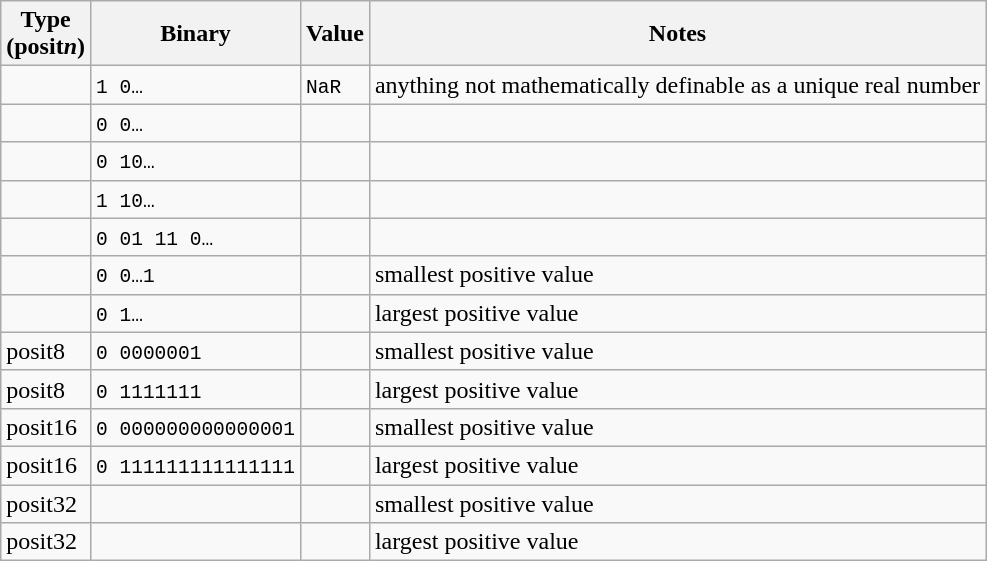<table class="wikitable">
<tr>
<th>Type<br>(posit<em>n</em>)</th>
<th>Binary</th>
<th>Value</th>
<th>Notes</th>
</tr>
<tr>
<td></td>
<td><code><span>1</span> <span>0…</span></code></td>
<td><code>NaR</code></td>
<td>anything not mathematically definable as a unique real number</td>
</tr>
<tr>
<td></td>
<td><code><span>0</span> <span>0…</span></code></td>
<td></td>
<td></td>
</tr>
<tr>
<td></td>
<td><code><span>0</span> <span>10…</span></code></td>
<td></td>
<td></td>
</tr>
<tr>
<td></td>
<td><code><span>1</span> <span>10…</span></code></td>
<td></td>
<td></td>
</tr>
<tr>
<td></td>
<td><code><span>0</span> <span>0</span><span>1</span> <span>11</span> 0…</code></td>
<td></td>
<td></td>
</tr>
<tr>
<td></td>
<td><code><span>0</span> <span>0…</span><span>1</span></code></td>
<td></td>
<td>smallest positive value</td>
</tr>
<tr>
<td></td>
<td><code><span>0</span> <span>1…</span></code></td>
<td></td>
<td>largest positive value</td>
</tr>
<tr>
<td>posit8</td>
<td><code><span>0</span> <span>000000</span><span>1</span></code></td>
<td></td>
<td>smallest positive value</td>
</tr>
<tr>
<td>posit8</td>
<td><code><span>0</span> <span>1111111</span></code></td>
<td></td>
<td>largest positive value</td>
</tr>
<tr>
<td>posit16</td>
<td><code><span>0</span> <span>00000000000000</span><span>1</span></code></td>
<td></td>
<td>smallest positive value</td>
</tr>
<tr>
<td>posit16</td>
<td><code><span>0</span> <span>111111111111111</span></code></td>
<td></td>
<td>largest positive value</td>
</tr>
<tr>
<td>posit32</td>
<td></td>
<td></td>
<td>smallest positive value</td>
</tr>
<tr>
<td>posit32</td>
<td></td>
<td></td>
<td>largest positive value</td>
</tr>
</table>
